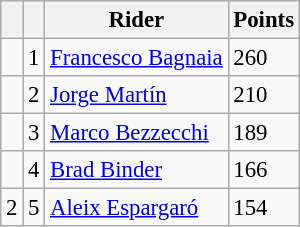<table class="wikitable" style="font-size: 95%;">
<tr>
<th></th>
<th></th>
<th>Rider</th>
<th>Points</th>
</tr>
<tr>
<td></td>
<td align=center>1</td>
<td> <a href='#'>Francesco Bagnaia</a></td>
<td align=left>260</td>
</tr>
<tr>
<td></td>
<td align=center>2</td>
<td> <a href='#'>Jorge Martín</a></td>
<td align=left>210</td>
</tr>
<tr>
<td></td>
<td align=center>3</td>
<td> <a href='#'>Marco Bezzecchi</a></td>
<td align=left>189</td>
</tr>
<tr>
<td></td>
<td align=center>4</td>
<td> <a href='#'>Brad Binder</a></td>
<td align=left>166</td>
</tr>
<tr>
<td> 2</td>
<td align=center>5</td>
<td> <a href='#'>Aleix Espargaró</a></td>
<td align=left>154</td>
</tr>
</table>
